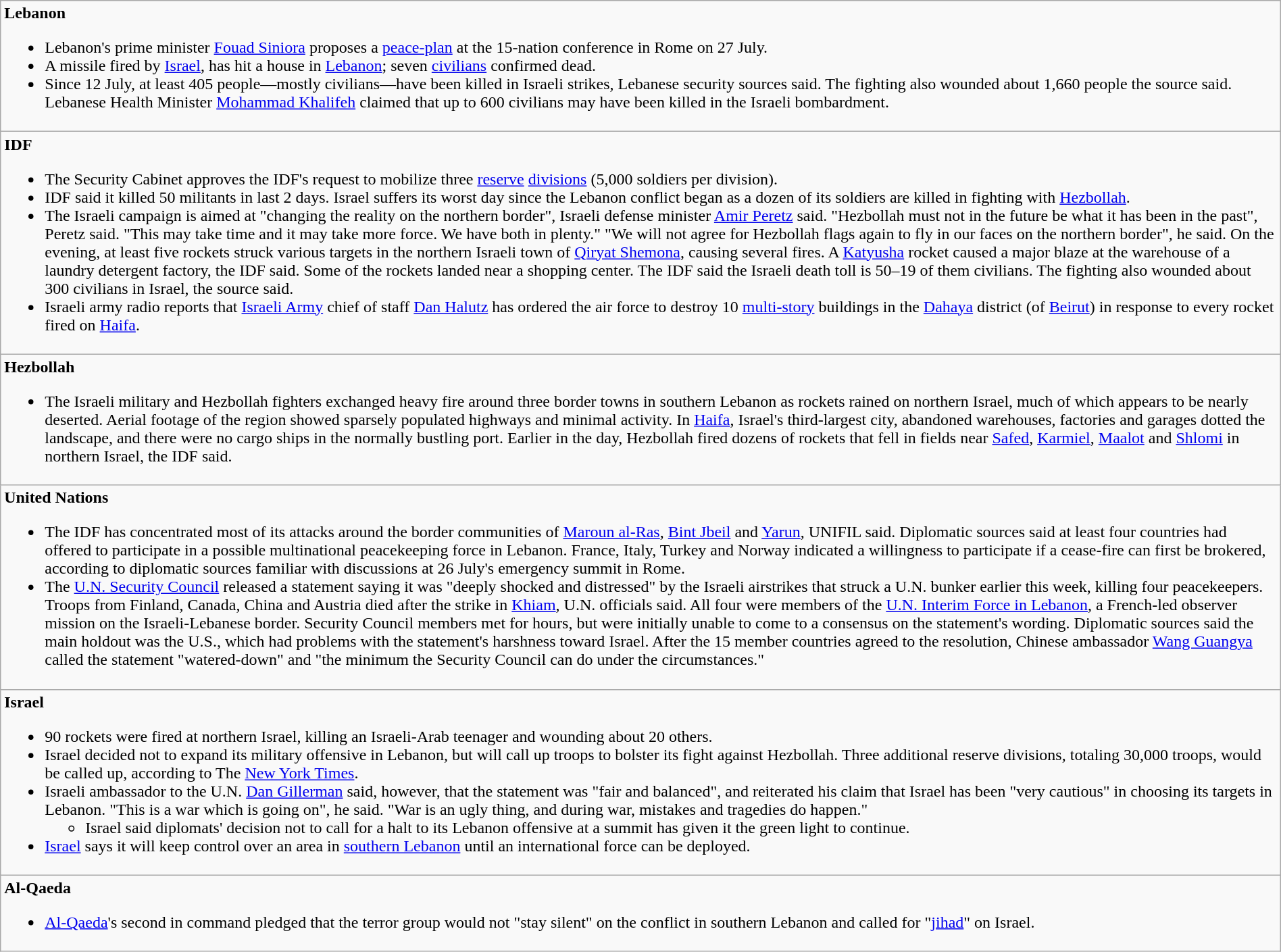<table style="width:100%;" class="wikitable">
<tr>
<td><strong>Lebanon</strong><br><ul><li>Lebanon's prime minister <a href='#'>Fouad Siniora</a> proposes a <a href='#'>peace-plan</a> at the 15-nation conference in Rome on 27 July.</li><li>A missile fired by <a href='#'>Israel</a>, has hit a house in <a href='#'>Lebanon</a>; seven <a href='#'>civilians</a> confirmed dead.</li><li>Since 12 July, at least 405 people—mostly civilians—have been killed in Israeli strikes, Lebanese security sources said. The fighting also wounded about 1,660 people the source said. Lebanese Health Minister <a href='#'>Mohammad Khalifeh</a> claimed that up to 600 civilians may have been killed in the Israeli bombardment.</li></ul></td>
</tr>
<tr>
<td><strong>IDF</strong><br><ul><li>The Security Cabinet approves the IDF's request to mobilize three <a href='#'>reserve</a> <a href='#'>divisions</a> (5,000 soldiers per division).</li><li>IDF said it killed 50 militants in last 2 days. Israel suffers its worst day since the Lebanon conflict began as a dozen of its soldiers are killed in fighting with <a href='#'>Hezbollah</a>.</li><li>The Israeli campaign is aimed at "changing the reality on the northern border", Israeli defense minister <a href='#'>Amir Peretz</a> said. "Hezbollah must not in the future be what it has been in the past", Peretz said. "This may take time and it may take more force. We have both in plenty." "We will not agree for Hezbollah flags again to fly in our faces on the northern border", he said. On the evening, at least five rockets struck various targets in the northern Israeli town of <a href='#'>Qiryat Shemona</a>, causing several fires. A <a href='#'>Katyusha</a> rocket caused a major blaze at the warehouse of a laundry detergent factory, the IDF said. Some of the rockets landed near a shopping center. The IDF said the Israeli death toll is 50–19 of them civilians. The fighting also wounded about 300 civilians in Israel, the source said.</li><li>Israeli army radio reports that <a href='#'>Israeli Army</a> chief of staff <a href='#'>Dan Halutz</a> has ordered the air force to destroy 10 <a href='#'>multi-story</a> buildings in the <a href='#'>Dahaya</a> district (of <a href='#'>Beirut</a>) in response to every rocket fired on <a href='#'>Haifa</a>.</li></ul></td>
</tr>
<tr>
<td><strong>Hezbollah</strong><br><ul><li>The Israeli military and Hezbollah fighters exchanged heavy fire around three border towns in southern Lebanon as rockets rained on northern Israel, much of which appears to be nearly deserted. Aerial footage of the region showed sparsely populated highways and minimal activity. In <a href='#'>Haifa</a>, Israel's third-largest city, abandoned warehouses, factories and garages dotted the landscape, and there were no cargo ships in the normally bustling port. Earlier in the day, Hezbollah fired dozens of rockets that fell in fields near <a href='#'>Safed</a>, <a href='#'>Karmiel</a>, <a href='#'>Maalot</a> and <a href='#'>Shlomi</a> in northern Israel, the IDF said.</li></ul></td>
</tr>
<tr>
<td><strong>United Nations</strong><br><ul><li>The IDF has concentrated most of its attacks around the border communities of <a href='#'>Maroun al-Ras</a>, <a href='#'>Bint Jbeil</a> and <a href='#'>Yarun</a>, UNIFIL said. Diplomatic sources said at least four countries had offered to participate in a possible multinational peacekeeping force in Lebanon. France, Italy, Turkey and Norway indicated a willingness to participate if a cease-fire can first be brokered, according to diplomatic sources familiar with discussions at 26 July's emergency summit in Rome.</li><li>The <a href='#'>U.N. Security Council</a> released a statement saying it was "deeply shocked and distressed" by the Israeli airstrikes that struck a U.N. bunker earlier this week, killing four peacekeepers. Troops from Finland, Canada, China and Austria died after the strike in <a href='#'>Khiam</a>, U.N. officials said. All four were members of the <a href='#'>U.N. Interim Force in Lebanon</a>, a French-led observer mission on the Israeli-Lebanese border. Security Council members met for hours, but were initially unable to come to a consensus on the statement's wording. Diplomatic sources said the main holdout was the U.S., which had problems with the statement's harshness toward Israel. After the 15 member countries agreed to the resolution, Chinese ambassador <a href='#'>Wang Guangya</a> called the statement "watered-down" and "the minimum the Security Council can do under the circumstances."</li></ul></td>
</tr>
<tr>
<td><strong>Israel</strong><br><ul><li>90 rockets were fired at northern Israel, killing an Israeli-Arab teenager and wounding about 20 others.</li><li>Israel decided not to expand its military offensive in Lebanon, but will call up troops to bolster its fight against Hezbollah. Three additional reserve divisions, totaling 30,000 troops, would be called up, according to The <a href='#'>New York Times</a>.</li><li>Israeli ambassador to the U.N. <a href='#'>Dan Gillerman</a> said, however, that the statement was "fair and balanced", and reiterated his claim that Israel has been "very cautious" in choosing its targets in Lebanon. "This is a war which is going on", he said. "War is an ugly thing, and during war, mistakes and tragedies do happen."<ul><li>Israel said diplomats' decision not to call for a halt to its Lebanon offensive at a summit has given it the green light to continue.</li></ul></li><li><a href='#'>Israel</a> says it will keep control over an area in <a href='#'>southern Lebanon</a> until an international force can be deployed.</li></ul></td>
</tr>
<tr>
<td><strong>Al-Qaeda</strong><br><ul><li><a href='#'>Al-Qaeda</a>'s second in command pledged that the terror group would not "stay silent" on the conflict in southern Lebanon and called for "<a href='#'>jihad</a>" on Israel.</li></ul></td>
</tr>
</table>
